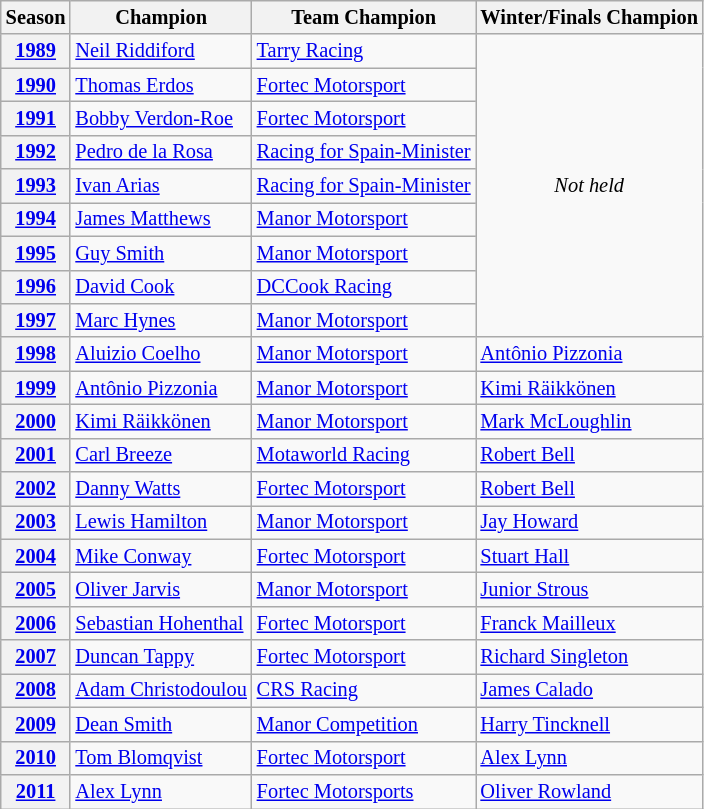<table class="wikitable" style="font-size: 85%;">
<tr>
<th>Season</th>
<th>Champion</th>
<th>Team Champion</th>
<th>Winter/Finals Champion</th>
</tr>
<tr>
<th><a href='#'>1989</a></th>
<td> <a href='#'>Neil Riddiford</a></td>
<td> <a href='#'>Tarry Racing</a></td>
<td rowspan=9 align=center><em>Not held</em></td>
</tr>
<tr>
<th><a href='#'>1990</a></th>
<td> <a href='#'>Thomas Erdos</a></td>
<td> <a href='#'>Fortec Motorsport</a></td>
</tr>
<tr>
<th><a href='#'>1991</a></th>
<td> <a href='#'>Bobby Verdon-Roe</a></td>
<td> <a href='#'>Fortec Motorsport</a></td>
</tr>
<tr>
<th><a href='#'>1992</a></th>
<td> <a href='#'>Pedro de la Rosa</a></td>
<td> <a href='#'>Racing for Spain-Minister</a></td>
</tr>
<tr>
<th><a href='#'>1993</a></th>
<td> <a href='#'>Ivan Arias</a></td>
<td> <a href='#'>Racing for Spain-Minister</a></td>
</tr>
<tr>
<th><a href='#'>1994</a></th>
<td> <a href='#'>James Matthews</a></td>
<td> <a href='#'>Manor Motorsport</a></td>
</tr>
<tr>
<th><a href='#'>1995</a></th>
<td> <a href='#'>Guy Smith</a></td>
<td> <a href='#'>Manor Motorsport</a></td>
</tr>
<tr>
<th><a href='#'>1996</a></th>
<td> <a href='#'>David Cook</a></td>
<td> <a href='#'>DCCook Racing</a></td>
</tr>
<tr>
<th><a href='#'>1997</a></th>
<td> <a href='#'>Marc Hynes</a></td>
<td> <a href='#'>Manor Motorsport</a></td>
</tr>
<tr>
<th><a href='#'>1998</a></th>
<td> <a href='#'>Aluizio Coelho</a></td>
<td> <a href='#'>Manor Motorsport</a></td>
<td> <a href='#'>Antônio Pizzonia</a></td>
</tr>
<tr>
<th><a href='#'>1999</a></th>
<td> <a href='#'>Antônio Pizzonia</a></td>
<td> <a href='#'>Manor Motorsport</a></td>
<td> <a href='#'>Kimi Räikkönen</a></td>
</tr>
<tr>
<th><a href='#'>2000</a></th>
<td> <a href='#'>Kimi Räikkönen</a></td>
<td> <a href='#'>Manor Motorsport</a></td>
<td> <a href='#'>Mark McLoughlin</a></td>
</tr>
<tr>
<th><a href='#'>2001</a></th>
<td> <a href='#'>Carl Breeze</a></td>
<td> <a href='#'>Motaworld Racing</a></td>
<td> <a href='#'>Robert Bell</a></td>
</tr>
<tr>
<th><a href='#'>2002</a></th>
<td> <a href='#'>Danny Watts</a></td>
<td> <a href='#'>Fortec Motorsport</a></td>
<td> <a href='#'>Robert Bell</a></td>
</tr>
<tr>
<th><a href='#'>2003</a></th>
<td> <a href='#'>Lewis Hamilton</a></td>
<td> <a href='#'>Manor Motorsport</a></td>
<td> <a href='#'>Jay Howard</a></td>
</tr>
<tr>
<th><a href='#'>2004</a></th>
<td> <a href='#'>Mike Conway</a></td>
<td> <a href='#'>Fortec Motorsport</a></td>
<td> <a href='#'>Stuart Hall</a></td>
</tr>
<tr>
<th><a href='#'>2005</a></th>
<td> <a href='#'>Oliver Jarvis</a></td>
<td> <a href='#'>Manor Motorsport</a></td>
<td> <a href='#'>Junior Strous</a></td>
</tr>
<tr>
<th><a href='#'>2006</a></th>
<td> <a href='#'>Sebastian Hohenthal</a></td>
<td> <a href='#'>Fortec Motorsport</a></td>
<td> <a href='#'>Franck Mailleux</a></td>
</tr>
<tr>
<th><a href='#'>2007</a></th>
<td> <a href='#'>Duncan Tappy</a></td>
<td> <a href='#'>Fortec Motorsport</a></td>
<td> <a href='#'>Richard Singleton</a></td>
</tr>
<tr>
<th><a href='#'>2008</a></th>
<td> <a href='#'>Adam Christodoulou</a></td>
<td> <a href='#'>CRS Racing</a></td>
<td> <a href='#'>James Calado</a></td>
</tr>
<tr>
<th><a href='#'>2009</a></th>
<td> <a href='#'>Dean Smith</a></td>
<td> <a href='#'>Manor Competition</a></td>
<td> <a href='#'>Harry Tincknell</a></td>
</tr>
<tr>
<th><a href='#'>2010</a></th>
<td> <a href='#'>Tom Blomqvist</a></td>
<td> <a href='#'>Fortec Motorsport</a></td>
<td> <a href='#'>Alex Lynn</a></td>
</tr>
<tr>
<th><a href='#'>2011</a></th>
<td> <a href='#'>Alex Lynn</a></td>
<td> <a href='#'>Fortec Motorsports</a></td>
<td> <a href='#'>Oliver Rowland</a></td>
</tr>
</table>
